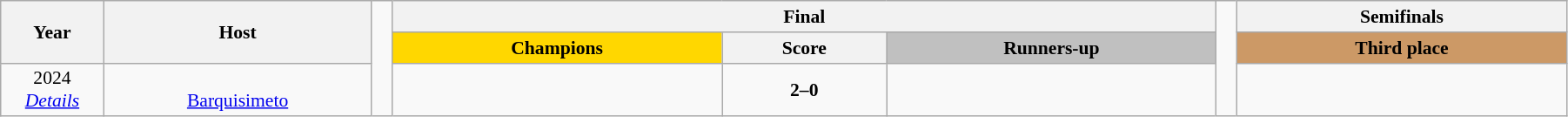<table class="wikitable" style="font-size:90%; text-align: center;" width="95%">
<tr>
<th rowspan="2" style="width:5%;">Year</th>
<th rowspan="2" style="width:13%;">Host</th>
<td rowspan="4" style="width:1%; border-top:none; border-bottom:none;"></td>
<th colspan="3">Final</th>
<td rowspan="4" style="width:1%; border-top:none; border-bottom:none;"></td>
<th colspan="3">Semifinals</th>
</tr>
<tr>
<th style="width:16%; background:Gold;">Champions</th>
<th width=8%>Score</th>
<th style="width:16%; background:Silver;">Runners-up</th>
<th style="width:16%; background:#c96;">Third place</th>
</tr>
<tr>
<td>2024<br><em><a href='#'>Details</a></em></td>
<td><br><a href='#'>Barquisimeto</a></td>
<td><strong></strong></td>
<td><strong>2–0</strong></td>
<td></td>
<td></td>
</tr>
</table>
